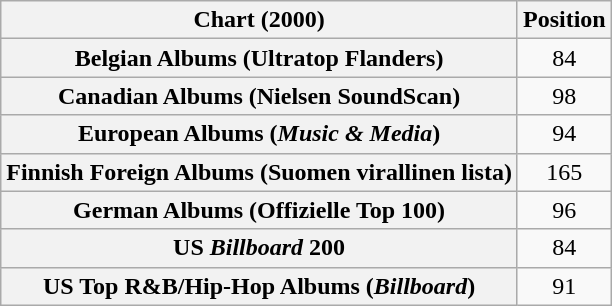<table class="wikitable sortable plainrowheaders" style="text-align:center">
<tr>
<th scope="col">Chart (2000)</th>
<th scope="col">Position</th>
</tr>
<tr>
<th scope="row">Belgian Albums (Ultratop Flanders)</th>
<td>84</td>
</tr>
<tr>
<th scope="row">Canadian Albums (Nielsen SoundScan)</th>
<td>98</td>
</tr>
<tr>
<th scope="row">European Albums (<em>Music & Media</em>)</th>
<td>94</td>
</tr>
<tr>
<th scope="row">Finnish Foreign Albums (Suomen virallinen lista)</th>
<td>165</td>
</tr>
<tr>
<th scope="row">German Albums (Offizielle Top 100)</th>
<td>96</td>
</tr>
<tr>
<th scope="row">US <em>Billboard</em> 200</th>
<td>84</td>
</tr>
<tr>
<th scope="row">US Top R&B/Hip-Hop Albums (<em>Billboard</em>)</th>
<td>91</td>
</tr>
</table>
